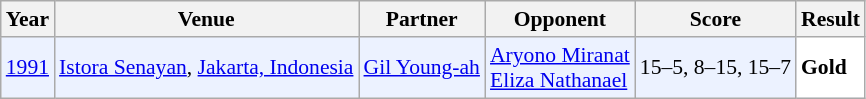<table class="sortable wikitable" style="font-size: 90%;">
<tr>
<th>Year</th>
<th>Venue</th>
<th>Partner</th>
<th>Opponent</th>
<th>Score</th>
<th>Result</th>
</tr>
<tr style="background:#ECF2FF">
<td align="center"><a href='#'>1991</a></td>
<td align="left"><a href='#'>Istora Senayan</a>, <a href='#'>Jakarta, Indonesia</a></td>
<td align="left"> <a href='#'>Gil Young-ah</a></td>
<td align="left"> <a href='#'>Aryono Miranat</a> <br>  <a href='#'>Eliza Nathanael</a></td>
<td align="left">15–5, 8–15, 15–7</td>
<td style="text-align:left; background:white"> <strong>Gold</strong></td>
</tr>
</table>
